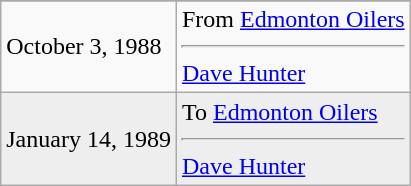<table class="wikitable">
<tr>
</tr>
<tr>
<td>October 3, 1988</td>
<td valign="top">From <a href='#'>Edmonton Oilers</a><hr><a href='#'>Dave Hunter</a></td>
</tr>
<tr bgcolor="#eeeeee">
<td>January 14, 1989</td>
<td valign="top">To <a href='#'>Edmonton Oilers</a><hr><a href='#'>Dave Hunter</a></td>
</tr>
</table>
